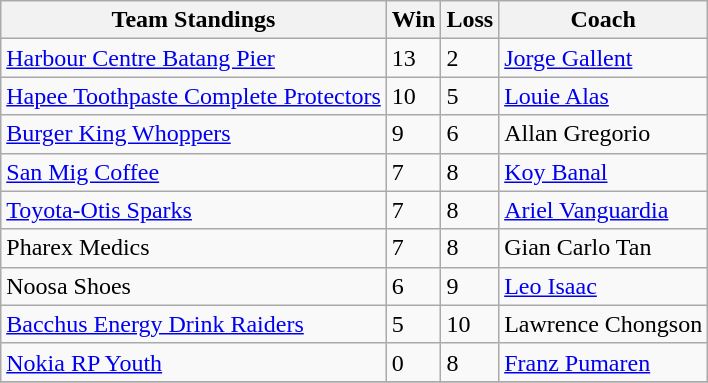<table class="wikitable">
<tr>
<th>Team Standings</th>
<th>Win</th>
<th>Loss</th>
<th>Coach</th>
</tr>
<tr>
<td><a href='#'>Harbour Centre Batang Pier</a></td>
<td>13</td>
<td>2</td>
<td><a href='#'>Jorge Gallent</a></td>
</tr>
<tr>
<td><a href='#'>Hapee Toothpaste Complete Protectors</a></td>
<td>10</td>
<td>5</td>
<td><a href='#'>Louie Alas</a></td>
</tr>
<tr>
<td><a href='#'>Burger King Whoppers</a></td>
<td>9</td>
<td>6</td>
<td>Allan Gregorio</td>
</tr>
<tr>
<td><a href='#'>San Mig Coffee</a></td>
<td>7</td>
<td>8</td>
<td><a href='#'>Koy Banal</a></td>
</tr>
<tr>
<td><a href='#'>Toyota-Otis Sparks</a></td>
<td>7</td>
<td>8</td>
<td><a href='#'>Ariel Vanguardia</a></td>
</tr>
<tr>
<td>Pharex Medics</td>
<td>7</td>
<td>8</td>
<td>Gian Carlo Tan</td>
</tr>
<tr>
<td>Noosa Shoes</td>
<td>6</td>
<td>9</td>
<td><a href='#'>Leo Isaac</a></td>
</tr>
<tr>
<td><a href='#'>Bacchus Energy Drink Raiders</a></td>
<td>5</td>
<td>10</td>
<td>Lawrence Chongson</td>
</tr>
<tr>
<td><a href='#'>Nokia RP Youth</a></td>
<td>0</td>
<td>8</td>
<td><a href='#'>Franz Pumaren</a></td>
</tr>
<tr>
</tr>
</table>
